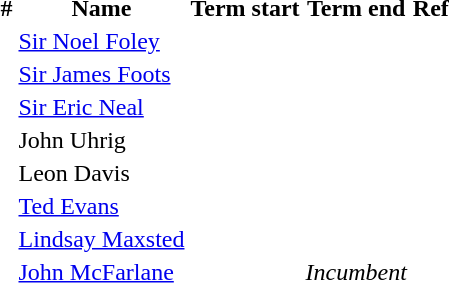<table>
<tr>
<th>#</th>
<th>Name</th>
<th>Term start</th>
<th>Term end</th>
<th>Ref</th>
</tr>
<tr>
<td></td>
<td><a href='#'>Sir Noel Foley</a> </td>
<td align=center></td>
<td align=center></td>
<td align=right></td>
</tr>
<tr>
<td></td>
<td><a href='#'>Sir James Foots</a></td>
<td align=center></td>
<td align=center></td>
<td align=right></td>
</tr>
<tr>
<td></td>
<td><a href='#'>Sir Eric Neal</a> </td>
<td align=center></td>
<td align=center></td>
<td align=right></td>
</tr>
<tr>
<td></td>
<td>John Uhrig </td>
<td align=center></td>
<td align=center></td>
<td align=right></td>
</tr>
<tr>
<td></td>
<td>Leon Davis </td>
<td align=center></td>
<td align=center></td>
<td align=right></td>
</tr>
<tr>
<td></td>
<td><a href='#'>Ted Evans</a> </td>
<td align=center></td>
<td align=center></td>
<td align=right></td>
</tr>
<tr>
<td></td>
<td><a href='#'>Lindsay Maxsted</a></td>
<td align=center></td>
<td align=center></td>
<td align=right></td>
</tr>
<tr>
<td></td>
<td><a href='#'>John McFarlane</a> </td>
<td align=center></td>
<td align=center><em>Incumbent</em></td>
<td align=right></td>
</tr>
</table>
